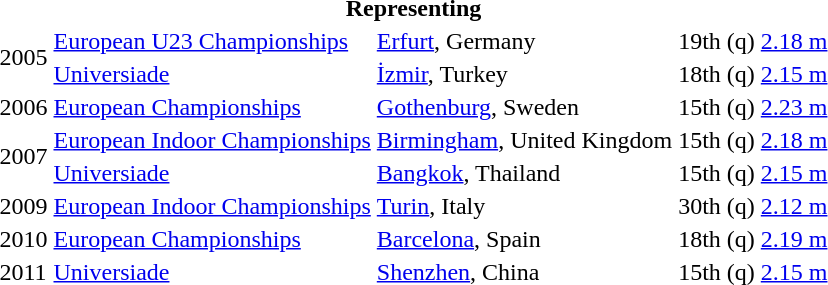<table>
<tr>
<th colspan="6">Representing </th>
</tr>
<tr>
<td rowspan=2>2005</td>
<td><a href='#'>European U23 Championships</a></td>
<td><a href='#'>Erfurt</a>, Germany</td>
<td>19th (q)</td>
<td><a href='#'>2.18 m</a></td>
</tr>
<tr>
<td><a href='#'>Universiade</a></td>
<td><a href='#'>İzmir</a>, Turkey</td>
<td>18th (q)</td>
<td><a href='#'>2.15 m</a></td>
</tr>
<tr>
<td>2006</td>
<td><a href='#'>European Championships</a></td>
<td><a href='#'>Gothenburg</a>, Sweden</td>
<td>15th (q)</td>
<td><a href='#'>2.23 m</a></td>
</tr>
<tr>
<td rowspan=2>2007</td>
<td><a href='#'>European Indoor Championships</a></td>
<td><a href='#'>Birmingham</a>, United Kingdom</td>
<td>15th (q)</td>
<td><a href='#'>2.18 m</a></td>
</tr>
<tr>
<td><a href='#'>Universiade</a></td>
<td><a href='#'>Bangkok</a>, Thailand</td>
<td>15th (q)</td>
<td><a href='#'>2.15 m</a></td>
</tr>
<tr>
<td>2009</td>
<td><a href='#'>European Indoor Championships</a></td>
<td><a href='#'>Turin</a>, Italy</td>
<td>30th (q)</td>
<td><a href='#'>2.12 m</a></td>
</tr>
<tr>
<td>2010</td>
<td><a href='#'>European Championships</a></td>
<td><a href='#'>Barcelona</a>, Spain</td>
<td>18th (q)</td>
<td><a href='#'>2.19 m</a></td>
</tr>
<tr>
<td>2011</td>
<td><a href='#'>Universiade</a></td>
<td><a href='#'>Shenzhen</a>, China</td>
<td>15th (q)</td>
<td><a href='#'>2.15 m</a></td>
</tr>
</table>
